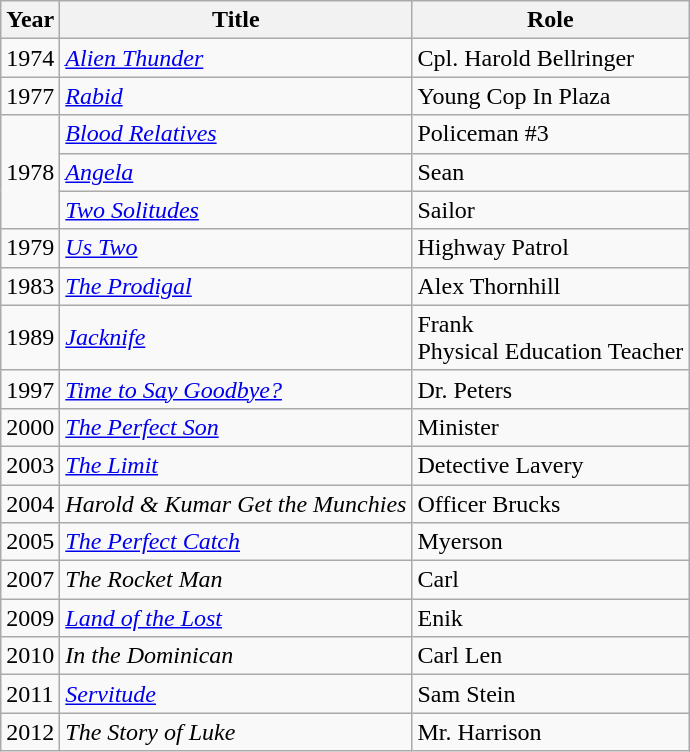<table class="wikitable sortable">
<tr>
<th>Year</th>
<th>Title</th>
<th>Role</th>
</tr>
<tr>
<td>1974</td>
<td><em><a href='#'>Alien Thunder</a></em></td>
<td>Cpl. Harold Bellringer</td>
</tr>
<tr>
<td>1977</td>
<td><em><a href='#'>Rabid</a></em></td>
<td>Young Cop In Plaza</td>
</tr>
<tr>
<td rowspan="3">1978</td>
<td><em><a href='#'>Blood Relatives</a></em></td>
<td>Policeman #3</td>
</tr>
<tr>
<td><em><a href='#'>Angela</a></em></td>
<td>Sean</td>
</tr>
<tr>
<td><em><a href='#'>Two Solitudes</a></em></td>
<td>Sailor</td>
</tr>
<tr>
<td>1979</td>
<td><em><a href='#'>Us Two</a></em></td>
<td>Highway Patrol</td>
</tr>
<tr>
<td>1983</td>
<td data-sort-value="Prodigal, The"><em><a href='#'>The Prodigal</a></em></td>
<td>Alex Thornhill</td>
</tr>
<tr>
<td>1989</td>
<td><em><a href='#'>Jacknife</a></em></td>
<td>Frank <br> Physical Education Teacher</td>
</tr>
<tr>
<td>1997</td>
<td><em><a href='#'>Time to Say Goodbye?</a></em></td>
<td>Dr. Peters</td>
</tr>
<tr>
<td>2000</td>
<td data-sort-value="Perfect Son, The"><em><a href='#'>The Perfect Son</a></em></td>
<td>Minister</td>
</tr>
<tr>
<td>2003</td>
<td data-sort-value="Limit, The"><em><a href='#'>The Limit</a></em></td>
<td>Detective Lavery</td>
</tr>
<tr>
<td>2004</td>
<td><em>Harold & Kumar Get the Munchies</em></td>
<td>Officer Brucks</td>
</tr>
<tr>
<td>2005</td>
<td data-sort-value="Perfect Catch, The"><em><a href='#'>The Perfect Catch</a></em></td>
<td>Myerson</td>
</tr>
<tr>
<td>2007</td>
<td data-sort-value="Rocket Man, The"><em>The Rocket Man</em></td>
<td>Carl</td>
</tr>
<tr>
<td>2009</td>
<td><em><a href='#'>Land of the Lost</a></em></td>
<td>Enik</td>
</tr>
<tr>
<td>2010</td>
<td><em>In the Dominican</em></td>
<td>Carl Len</td>
</tr>
<tr>
<td>2011</td>
<td><em><a href='#'>Servitude</a></em></td>
<td>Sam Stein</td>
</tr>
<tr>
<td>2012</td>
<td data-sort-value="Story of Luke, The"><em>The Story of Luke</em></td>
<td>Mr. Harrison</td>
</tr>
</table>
